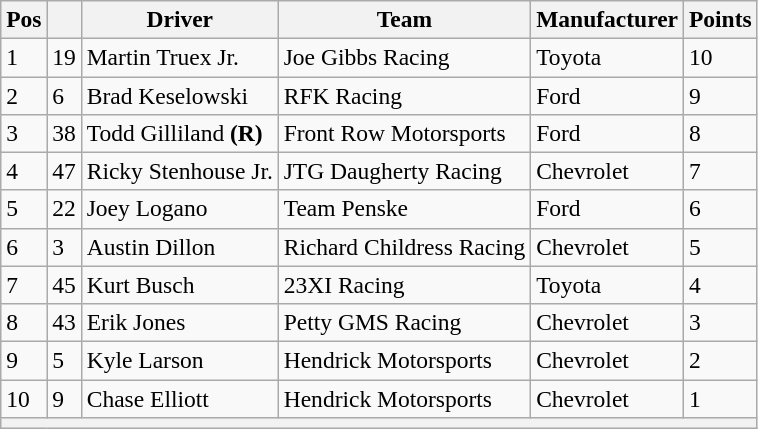<table class="wikitable" style="font-size:98%">
<tr>
<th>Pos</th>
<th></th>
<th>Driver</th>
<th>Team</th>
<th>Manufacturer</th>
<th>Points</th>
</tr>
<tr>
<td>1</td>
<td>19</td>
<td>Martin Truex Jr.</td>
<td>Joe Gibbs Racing</td>
<td>Toyota</td>
<td>10</td>
</tr>
<tr>
<td>2</td>
<td>6</td>
<td>Brad Keselowski</td>
<td>RFK Racing</td>
<td>Ford</td>
<td>9</td>
</tr>
<tr>
<td>3</td>
<td>38</td>
<td>Todd Gilliland <strong>(R)</strong></td>
<td>Front Row Motorsports</td>
<td>Ford</td>
<td>8</td>
</tr>
<tr>
<td>4</td>
<td>47</td>
<td>Ricky Stenhouse Jr.</td>
<td>JTG Daugherty Racing</td>
<td>Chevrolet</td>
<td>7</td>
</tr>
<tr>
<td>5</td>
<td>22</td>
<td>Joey Logano</td>
<td>Team Penske</td>
<td>Ford</td>
<td>6</td>
</tr>
<tr>
<td>6</td>
<td>3</td>
<td>Austin Dillon</td>
<td>Richard Childress Racing</td>
<td>Chevrolet</td>
<td>5</td>
</tr>
<tr>
<td>7</td>
<td>45</td>
<td>Kurt Busch</td>
<td>23XI Racing</td>
<td>Toyota</td>
<td>4</td>
</tr>
<tr>
<td>8</td>
<td>43</td>
<td>Erik Jones</td>
<td>Petty GMS Racing</td>
<td>Chevrolet</td>
<td>3</td>
</tr>
<tr>
<td>9</td>
<td>5</td>
<td>Kyle Larson</td>
<td>Hendrick Motorsports</td>
<td>Chevrolet</td>
<td>2</td>
</tr>
<tr>
<td>10</td>
<td>9</td>
<td>Chase Elliott</td>
<td>Hendrick Motorsports</td>
<td>Chevrolet</td>
<td>1</td>
</tr>
<tr>
<th colspan="6"></th>
</tr>
</table>
